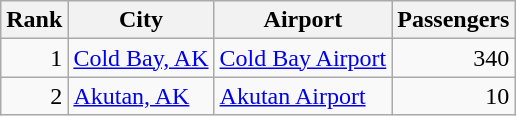<table class="wikitable">
<tr>
<th>Rank</th>
<th>City</th>
<th>Airport</th>
<th>Passengers</th>
</tr>
<tr>
<td align=right>1</td>
<td> <a href='#'>Cold Bay, AK</a></td>
<td><a href='#'>Cold Bay Airport</a></td>
<td align=right>340</td>
</tr>
<tr>
<td align=right>2</td>
<td> <a href='#'>Akutan, AK</a></td>
<td><a href='#'>Akutan Airport</a></td>
<td align=right>10</td>
</tr>
</table>
